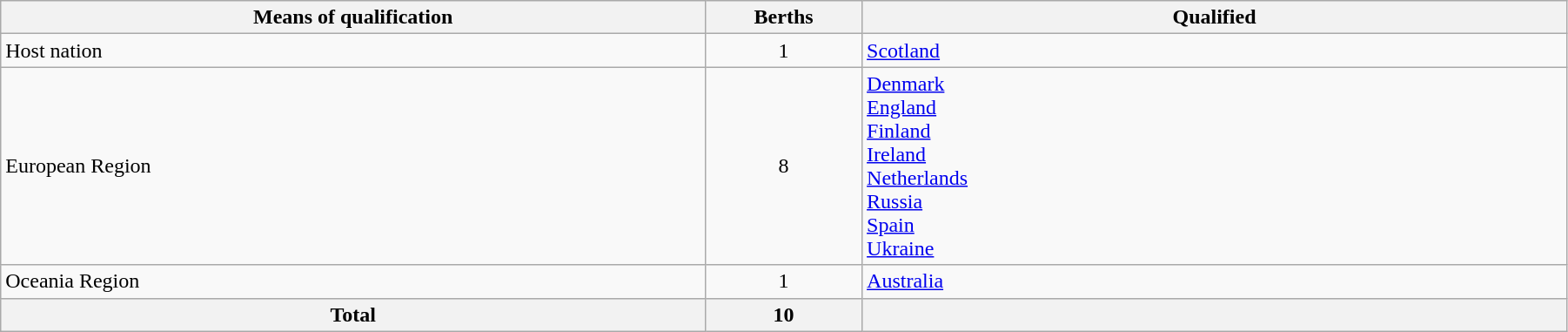<table class="wikitable" style="width:95%">
<tr>
<th width=45%>Means of qualification</th>
<th width=10%>Berths</th>
<th width=45%>Qualified</th>
</tr>
<tr>
<td>Host nation</td>
<td align=center>1</td>
<td> <a href='#'>Scotland</a></td>
</tr>
<tr>
<td>European Region</td>
<td align=center>8</td>
<td> <a href='#'>Denmark</a><br> <a href='#'>England</a><br> <a href='#'>Finland</a><br> <a href='#'>Ireland</a><br> <a href='#'>Netherlands</a><br> <a href='#'>Russia</a><br> <a href='#'>Spain</a><br> <a href='#'>Ukraine</a></td>
</tr>
<tr>
<td>Oceania Region</td>
<td align=center>1</td>
<td> <a href='#'>Australia</a></td>
</tr>
<tr>
<th>Total</th>
<th>10</th>
<th></th>
</tr>
</table>
